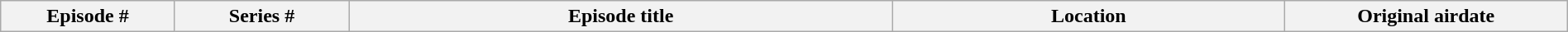<table class="wikitable plainrowheaders" style="width:100%; margin:auto;">
<tr>
<th width="8%">Episode #</th>
<th width="8%">Series #</th>
<th width="25%">Episode title</th>
<th width="18%">Location</th>
<th width="13%">Original airdate<br></th>
</tr>
</table>
